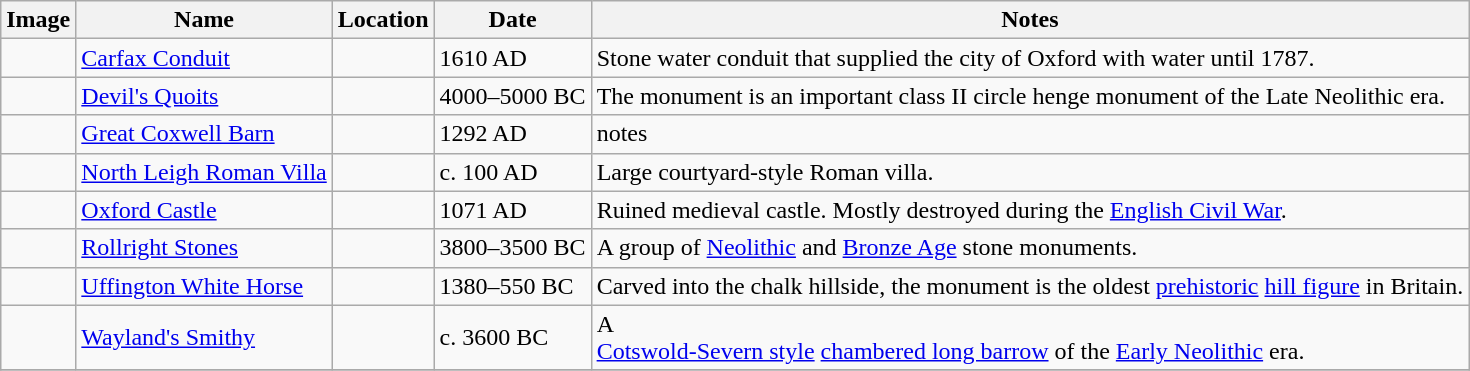<table class="wikitable sortable">
<tr>
<th class="unsortable">Image</th>
<th>Name</th>
<th>Location</th>
<th>Date</th>
<th class="unsortable">Notes</th>
</tr>
<tr>
<td></td>
<td><a href='#'>Carfax Conduit</a></td>
<td></td>
<td>1610 AD</td>
<td>Stone water conduit that supplied the city of Oxford with water until 1787.</td>
</tr>
<tr>
<td></td>
<td><a href='#'>Devil's Quoits</a></td>
<td></td>
<td>4000–5000 BC</td>
<td>The monument is an important class II circle henge monument of the Late Neolithic era.</td>
</tr>
<tr>
<td></td>
<td><a href='#'>Great Coxwell Barn</a></td>
<td></td>
<td>1292 AD</td>
<td>notes</td>
</tr>
<tr>
<td></td>
<td><a href='#'>North Leigh Roman Villa</a></td>
<td></td>
<td>c. 100 AD</td>
<td>Large courtyard-style Roman villa.</td>
</tr>
<tr>
<td></td>
<td><a href='#'>Oxford Castle</a></td>
<td></td>
<td>1071 AD</td>
<td>Ruined medieval castle. Mostly destroyed during the <a href='#'>English Civil War</a>.</td>
</tr>
<tr>
<td></td>
<td><a href='#'>Rollright Stones</a></td>
<td></td>
<td>3800–3500 BC</td>
<td>A group of <a href='#'>Neolithic</a> and <a href='#'>Bronze Age</a> stone monuments.</td>
</tr>
<tr>
<td></td>
<td><a href='#'>Uffington White Horse</a></td>
<td></td>
<td>1380–550 BC</td>
<td>Carved into the chalk hillside, the monument is the oldest <a href='#'>prehistoric</a> <a href='#'>hill figure</a> in Britain.</td>
</tr>
<tr>
<td></td>
<td><a href='#'>Wayland's Smithy</a></td>
<td></td>
<td>c. 3600 BC</td>
<td>A<br><a href='#'>Cotswold-Severn style</a> <a href='#'>chambered long barrow</a> of the <a href='#'>Early Neolithic</a> era.</td>
</tr>
<tr>
</tr>
</table>
